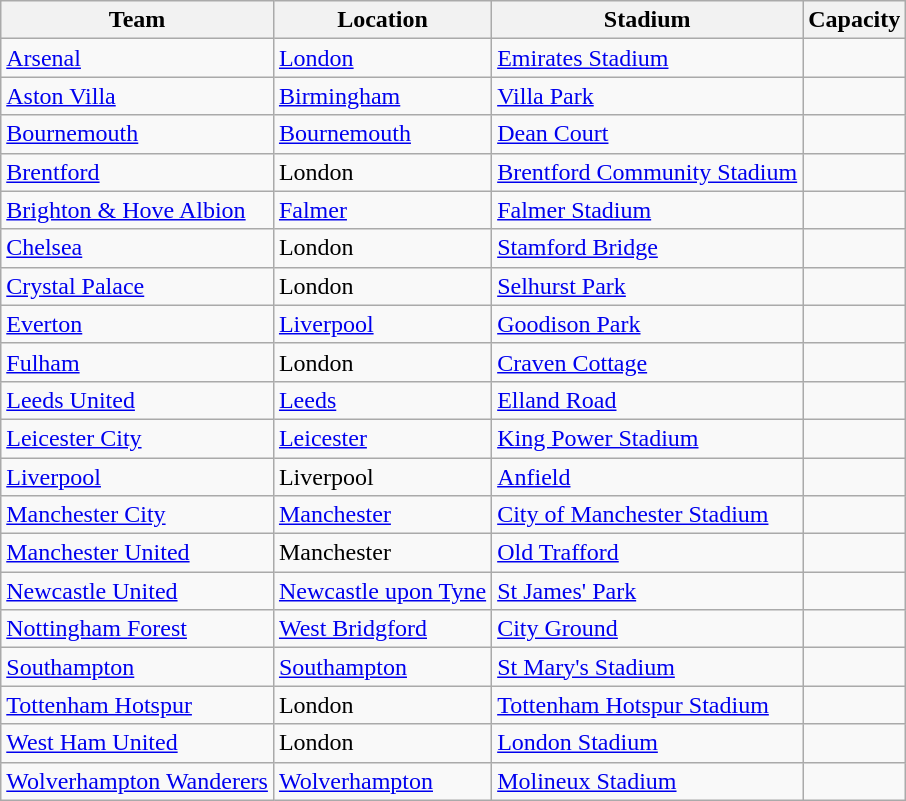<table class="wikitable sortable">
<tr>
<th>Team</th>
<th>Location</th>
<th>Stadium</th>
<th>Capacity</th>
</tr>
<tr>
<td><a href='#'>Arsenal</a></td>
<td><a href='#'>London</a> </td>
<td><a href='#'>Emirates Stadium</a></td>
<td style="text-align:center"></td>
</tr>
<tr>
<td><a href='#'>Aston Villa</a></td>
<td><a href='#'>Birmingham</a></td>
<td><a href='#'>Villa Park</a></td>
<td style="text-align:center"></td>
</tr>
<tr>
<td><a href='#'>Bournemouth</a></td>
<td><a href='#'>Bournemouth</a></td>
<td><a href='#'>Dean Court</a></td>
<td style="text-align:center"></td>
</tr>
<tr>
<td><a href='#'>Brentford</a></td>
<td>London </td>
<td><a href='#'>Brentford Community Stadium</a></td>
<td style="text-align:center"></td>
</tr>
<tr>
<td><a href='#'>Brighton & Hove Albion</a></td>
<td><a href='#'>Falmer</a></td>
<td><a href='#'>Falmer Stadium</a></td>
<td style="text-align:center"></td>
</tr>
<tr>
<td><a href='#'>Chelsea</a></td>
<td>London </td>
<td><a href='#'>Stamford Bridge</a></td>
<td style="text-align:center"></td>
</tr>
<tr>
<td><a href='#'>Crystal Palace</a></td>
<td>London </td>
<td><a href='#'>Selhurst Park</a></td>
<td style="text-align:center"></td>
</tr>
<tr>
<td><a href='#'>Everton</a></td>
<td><a href='#'>Liverpool</a> </td>
<td><a href='#'>Goodison Park</a></td>
<td style="text-align:center"></td>
</tr>
<tr>
<td><a href='#'>Fulham</a></td>
<td>London </td>
<td><a href='#'>Craven Cottage</a></td>
<td style="text-align:center"></td>
</tr>
<tr>
<td><a href='#'>Leeds United</a></td>
<td><a href='#'>Leeds</a></td>
<td><a href='#'>Elland Road</a></td>
<td style="text-align:center"></td>
</tr>
<tr>
<td><a href='#'>Leicester City</a></td>
<td><a href='#'>Leicester</a></td>
<td><a href='#'>King Power Stadium</a></td>
<td style="text-align:center"></td>
</tr>
<tr>
<td><a href='#'>Liverpool</a></td>
<td>Liverpool </td>
<td><a href='#'>Anfield</a></td>
<td style="text-align:center"></td>
</tr>
<tr>
<td><a href='#'>Manchester City</a></td>
<td><a href='#'>Manchester</a> </td>
<td><a href='#'>City of Manchester Stadium</a></td>
<td style="text-align:center"></td>
</tr>
<tr>
<td><a href='#'>Manchester United</a></td>
<td>Manchester </td>
<td><a href='#'>Old Trafford</a></td>
<td style="text-align:center"></td>
</tr>
<tr>
<td><a href='#'>Newcastle United</a></td>
<td><a href='#'>Newcastle upon Tyne</a></td>
<td><a href='#'>St James' Park</a></td>
<td style="text-align:center"></td>
</tr>
<tr>
<td><a href='#'>Nottingham Forest</a></td>
<td><a href='#'>West Bridgford</a></td>
<td><a href='#'>City Ground</a></td>
<td style="text-align:center"></td>
</tr>
<tr>
<td><a href='#'>Southampton</a></td>
<td><a href='#'>Southampton</a></td>
<td><a href='#'>St Mary's Stadium</a></td>
<td style="text-align:center"></td>
</tr>
<tr>
<td><a href='#'>Tottenham Hotspur</a></td>
<td>London </td>
<td><a href='#'>Tottenham Hotspur Stadium</a></td>
<td style="text-align:center"></td>
</tr>
<tr>
<td><a href='#'>West Ham United</a></td>
<td>London </td>
<td><a href='#'>London Stadium</a></td>
<td style="text-align:center"></td>
</tr>
<tr>
<td><a href='#'>Wolverhampton Wanderers</a></td>
<td><a href='#'>Wolverhampton</a></td>
<td><a href='#'>Molineux Stadium</a></td>
<td style="text-align:center"></td>
</tr>
</table>
